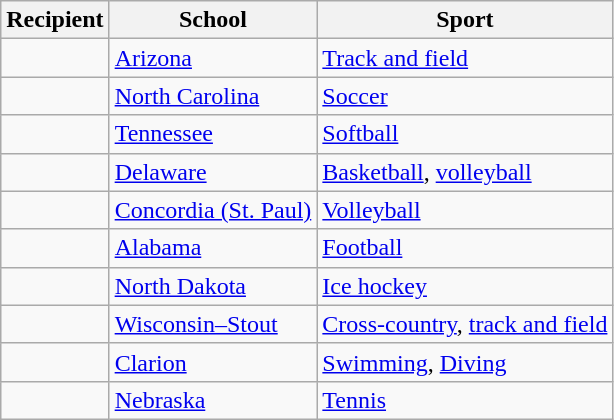<table class="wikitable sortable">
<tr>
<th>Recipient</th>
<th>School</th>
<th>Sport</th>
</tr>
<tr>
<td></td>
<td><a href='#'>Arizona</a></td>
<td><a href='#'>Track and field</a></td>
</tr>
<tr>
<td></td>
<td><a href='#'>North Carolina</a></td>
<td><a href='#'>Soccer</a></td>
</tr>
<tr>
<td></td>
<td><a href='#'>Tennessee</a></td>
<td><a href='#'>Softball</a></td>
</tr>
<tr>
<td></td>
<td><a href='#'>Delaware</a></td>
<td><a href='#'>Basketball</a>, <a href='#'>volleyball</a></td>
</tr>
<tr>
<td></td>
<td><a href='#'>Concordia (St. Paul)</a></td>
<td><a href='#'>Volleyball</a></td>
</tr>
<tr>
<td></td>
<td><a href='#'>Alabama</a></td>
<td><a href='#'>Football</a></td>
</tr>
<tr>
<td></td>
<td><a href='#'>North Dakota</a></td>
<td><a href='#'>Ice hockey</a></td>
</tr>
<tr>
<td></td>
<td><a href='#'>Wisconsin–Stout</a></td>
<td><a href='#'>Cross-country</a>, <a href='#'>track and field</a></td>
</tr>
<tr>
<td></td>
<td><a href='#'>Clarion</a></td>
<td><a href='#'>Swimming</a>, <a href='#'>Diving</a></td>
</tr>
<tr>
<td></td>
<td><a href='#'>Nebraska</a></td>
<td><a href='#'>Tennis</a></td>
</tr>
</table>
